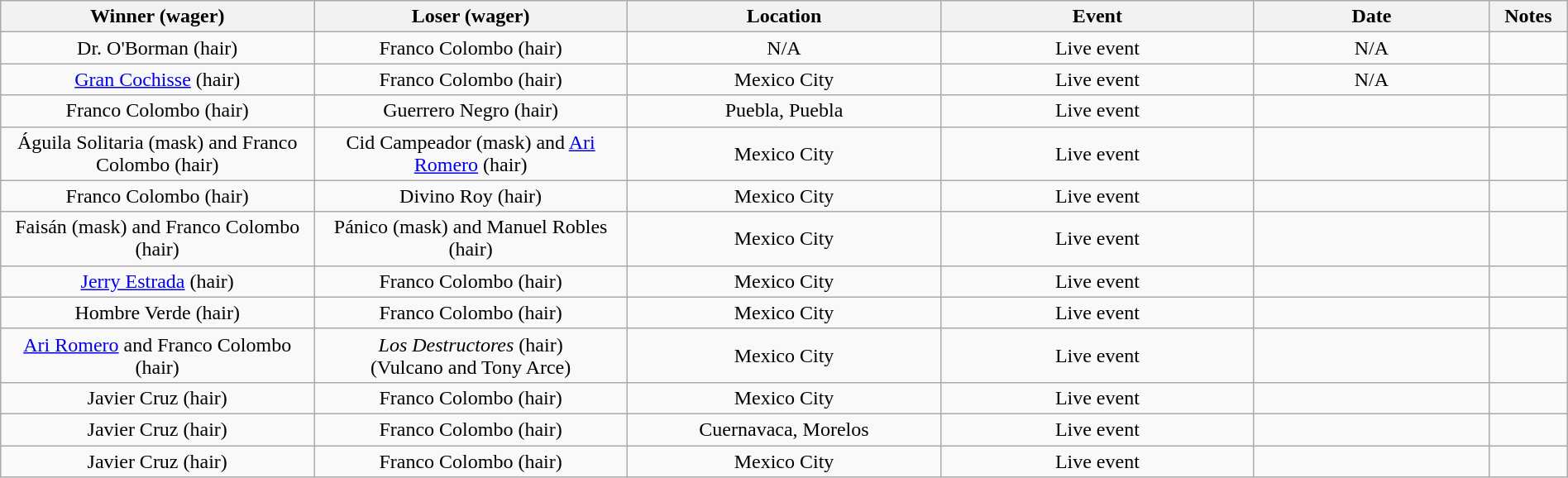<table class="wikitable sortable" width=100%  style="text-align: center">
<tr>
<th width=20% scope="col">Winner (wager)</th>
<th width=20% scope="col">Loser (wager)</th>
<th width=20% scope="col">Location</th>
<th width=20% scope="col">Event</th>
<th width=15% scope="col">Date</th>
<th class="unsortable" width=5% scope="col">Notes</th>
</tr>
<tr>
<td>Dr. O'Borman (hair)</td>
<td>Franco Colombo (hair)</td>
<td>N/A</td>
<td>Live event</td>
<td>N/A</td>
<td> </td>
</tr>
<tr>
<td><a href='#'>Gran Cochisse</a> (hair)</td>
<td>Franco Colombo (hair)</td>
<td>Mexico City</td>
<td>Live event</td>
<td>N/A</td>
<td> </td>
</tr>
<tr>
<td>Franco Colombo (hair)</td>
<td>Guerrero Negro (hair)</td>
<td>Puebla, Puebla</td>
<td>Live event</td>
<td></td>
<td> </td>
</tr>
<tr>
<td>Águila Solitaria (mask) and Franco Colombo (hair)</td>
<td>Cid Campeador (mask) and <a href='#'>Ari Romero</a> (hair)</td>
<td>Mexico City</td>
<td>Live event</td>
<td></td>
<td> </td>
</tr>
<tr>
<td>Franco Colombo (hair)</td>
<td>Divino Roy (hair)</td>
<td>Mexico City</td>
<td>Live event</td>
<td></td>
<td> </td>
</tr>
<tr>
<td>Faisán (mask) and Franco Colombo (hair)</td>
<td>Pánico (mask) and Manuel Robles (hair)</td>
<td>Mexico City</td>
<td>Live event</td>
<td></td>
<td> </td>
</tr>
<tr>
<td><a href='#'>Jerry Estrada</a> (hair)</td>
<td>Franco Colombo (hair)</td>
<td>Mexico City</td>
<td>Live event</td>
<td></td>
<td> </td>
</tr>
<tr>
<td>Hombre Verde (hair)</td>
<td>Franco Colombo (hair)</td>
<td>Mexico City</td>
<td>Live event</td>
<td></td>
<td> </td>
</tr>
<tr>
<td><a href='#'>Ari Romero</a> and Franco Colombo (hair)</td>
<td><em>Los Destructores</em> (hair)<br>(Vulcano and Tony Arce)</td>
<td>Mexico City</td>
<td>Live event</td>
<td></td>
<td> </td>
</tr>
<tr>
<td>Javier Cruz (hair)</td>
<td>Franco Colombo (hair)</td>
<td>Mexico City</td>
<td>Live event</td>
<td></td>
<td></td>
</tr>
<tr>
<td>Javier Cruz (hair)</td>
<td>Franco Colombo (hair)</td>
<td>Cuernavaca, Morelos</td>
<td>Live event</td>
<td></td>
<td> </td>
</tr>
<tr>
<td>Javier Cruz (hair)</td>
<td>Franco Colombo (hair)</td>
<td>Mexico City</td>
<td>Live event</td>
<td></td>
<td> </td>
</tr>
</table>
